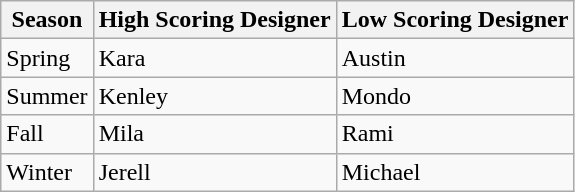<table class="wikitable">
<tr>
<th>Season</th>
<th>High Scoring Designer</th>
<th>Low Scoring Designer</th>
</tr>
<tr>
<td>Spring</td>
<td>Kara</td>
<td>Austin</td>
</tr>
<tr>
<td>Summer</td>
<td>Kenley</td>
<td>Mondo</td>
</tr>
<tr>
<td>Fall</td>
<td>Mila</td>
<td>Rami</td>
</tr>
<tr>
<td>Winter</td>
<td>Jerell</td>
<td>Michael</td>
</tr>
</table>
